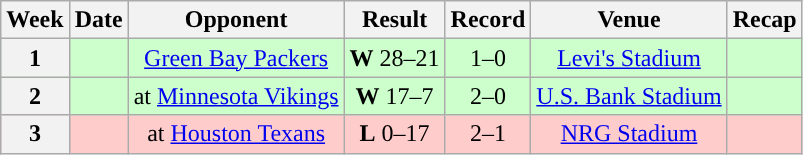<table class="wikitable" style="text-align:center">
<tr>
<th>Week</th>
<th>Date</th>
<th>Opponent</th>
<th>Result</th>
<th>Record</th>
<th>Venue</th>
<th>Recap</th>
</tr>
<tr style="background:#cfc">
<th>1</th>
<td></td>
<td><a href='#'>Green Bay Packers</a></td>
<td><strong>W</strong> 28–21</td>
<td>1–0</td>
<td><a href='#'>Levi's Stadium</a></td>
<td></td>
</tr>
<tr style="background:#cfc">
<th>2</th>
<td></td>
<td>at <a href='#'>Minnesota Vikings</a></td>
<td><strong>W</strong> 17–7</td>
<td>2–0</td>
<td><a href='#'>U.S. Bank Stadium</a></td>
<td></td>
</tr>
<tr style="background:#fcc">
<th>3</th>
<td></td>
<td>at <a href='#'>Houston Texans</a></td>
<td><strong>L</strong> 0–17</td>
<td>2–1</td>
<td><a href='#'>NRG Stadium</a></td>
<td></td>
</tr>
</table>
